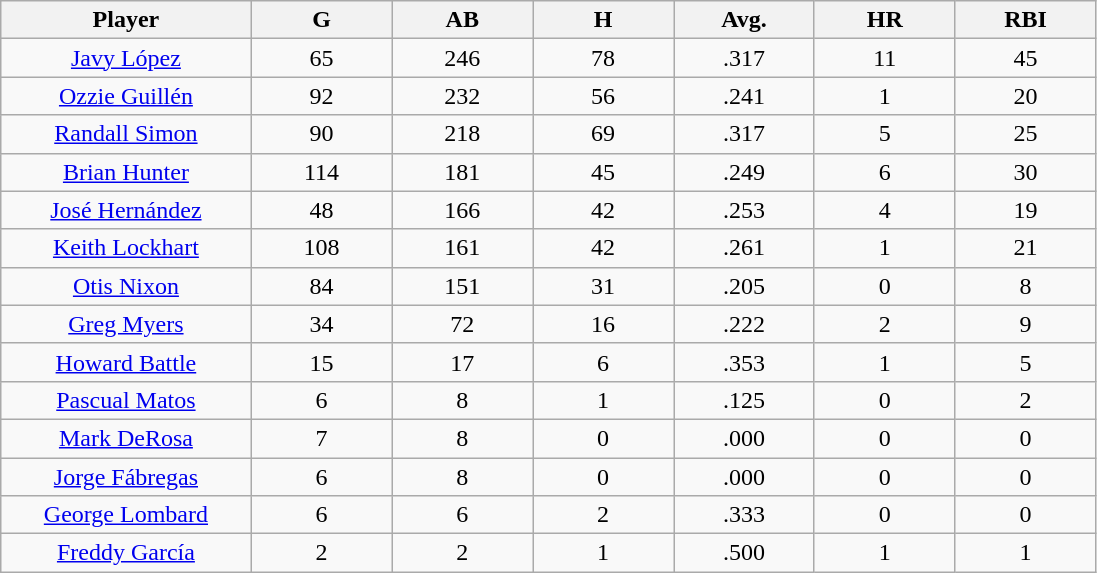<table class="wikitable sortable">
<tr>
<th bgcolor="#DDDDFF" width="16%">Player</th>
<th bgcolor="#DDDDFF" width="9%">G</th>
<th bgcolor="#DDDDFF" width="9%">AB</th>
<th bgcolor="#DDDDFF" width="9%">H</th>
<th bgcolor="#DDDDFF" width="9%">Avg.</th>
<th bgcolor="#DDDDFF" width="9%">HR</th>
<th bgcolor="#DDDDFF" width="9%">RBI</th>
</tr>
<tr align="center">
<td><a href='#'>Javy López</a></td>
<td>65</td>
<td>246</td>
<td>78</td>
<td>.317</td>
<td>11</td>
<td>45</td>
</tr>
<tr align="center">
<td><a href='#'>Ozzie Guillén</a></td>
<td>92</td>
<td>232</td>
<td>56</td>
<td>.241</td>
<td>1</td>
<td>20</td>
</tr>
<tr align="center">
<td><a href='#'>Randall Simon</a></td>
<td>90</td>
<td>218</td>
<td>69</td>
<td>.317</td>
<td>5</td>
<td>25</td>
</tr>
<tr align="center">
<td><a href='#'>Brian Hunter</a></td>
<td>114</td>
<td>181</td>
<td>45</td>
<td>.249</td>
<td>6</td>
<td>30</td>
</tr>
<tr align="center">
<td><a href='#'>José Hernández</a></td>
<td>48</td>
<td>166</td>
<td>42</td>
<td>.253</td>
<td>4</td>
<td>19</td>
</tr>
<tr align="center">
<td><a href='#'>Keith Lockhart</a></td>
<td>108</td>
<td>161</td>
<td>42</td>
<td>.261</td>
<td>1</td>
<td>21</td>
</tr>
<tr align="center">
<td><a href='#'>Otis Nixon</a></td>
<td>84</td>
<td>151</td>
<td>31</td>
<td>.205</td>
<td>0</td>
<td>8</td>
</tr>
<tr align="center">
<td><a href='#'>Greg Myers</a></td>
<td>34</td>
<td>72</td>
<td>16</td>
<td>.222</td>
<td>2</td>
<td>9</td>
</tr>
<tr align="center">
<td><a href='#'>Howard Battle</a></td>
<td>15</td>
<td>17</td>
<td>6</td>
<td>.353</td>
<td>1</td>
<td>5</td>
</tr>
<tr align="center">
<td><a href='#'>Pascual Matos</a></td>
<td>6</td>
<td>8</td>
<td>1</td>
<td>.125</td>
<td>0</td>
<td>2</td>
</tr>
<tr align="center">
<td><a href='#'>Mark DeRosa</a></td>
<td>7</td>
<td>8</td>
<td>0</td>
<td>.000</td>
<td>0</td>
<td>0</td>
</tr>
<tr align="center">
<td><a href='#'>Jorge Fábregas</a></td>
<td>6</td>
<td>8</td>
<td>0</td>
<td>.000</td>
<td>0</td>
<td>0</td>
</tr>
<tr align="center">
<td><a href='#'>George Lombard</a></td>
<td>6</td>
<td>6</td>
<td>2</td>
<td>.333</td>
<td>0</td>
<td>0</td>
</tr>
<tr align="center">
<td><a href='#'>Freddy García</a></td>
<td>2</td>
<td>2</td>
<td>1</td>
<td>.500</td>
<td>1</td>
<td>1</td>
</tr>
</table>
